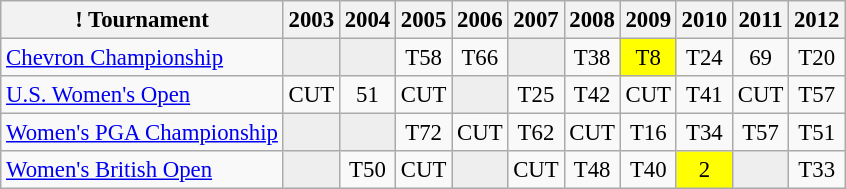<table class="wikitable" style="font-size:95%;text-align:center;">
<tr>
<th>! Tournament</th>
<th>2003</th>
<th>2004</th>
<th>2005</th>
<th>2006</th>
<th>2007</th>
<th>2008</th>
<th>2009</th>
<th>2010</th>
<th>2011</th>
<th>2012</th>
</tr>
<tr>
<td align=left><a href='#'>Chevron Championship</a></td>
<td style="background:#eeeeee;"></td>
<td style="background:#eeeeee;"></td>
<td>T58</td>
<td>T66</td>
<td style="background:#eeeeee;"></td>
<td>T38</td>
<td style="background:yellow;">T8</td>
<td>T24</td>
<td>69</td>
<td>T20</td>
</tr>
<tr>
<td align=left><a href='#'>U.S. Women's Open</a></td>
<td>CUT</td>
<td>51</td>
<td>CUT</td>
<td style="background:#eeeeee;"></td>
<td>T25</td>
<td>T42</td>
<td>CUT</td>
<td>T41</td>
<td>CUT</td>
<td>T57</td>
</tr>
<tr>
<td align=left><a href='#'>Women's PGA Championship</a></td>
<td style="background:#eeeeee;"></td>
<td style="background:#eeeeee;"></td>
<td>T72</td>
<td>CUT</td>
<td>T62</td>
<td>CUT</td>
<td>T16</td>
<td>T34</td>
<td>T57</td>
<td>T51</td>
</tr>
<tr>
<td align=left><a href='#'>Women's British Open</a></td>
<td style="background:#eeeeee;"></td>
<td>T50</td>
<td>CUT</td>
<td style="background:#eeeeee;"></td>
<td>CUT</td>
<td>T48</td>
<td>T40</td>
<td style="background:yellow;">2</td>
<td style="background:#eeeeee;"></td>
<td>T33</td>
</tr>
</table>
